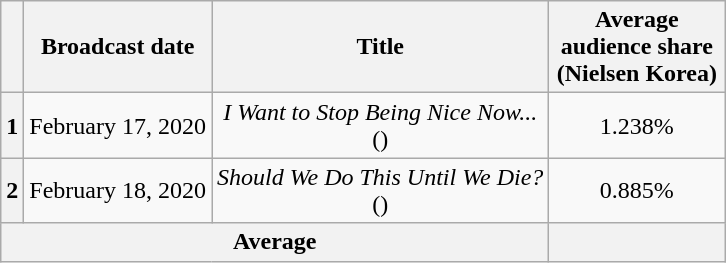<table class="wikitable" style="text-align:center">
<tr>
<th></th>
<th>Broadcast date</th>
<th>Title</th>
<th width="110">Average audience share<br>(Nielsen Korea)</th>
</tr>
<tr>
<th>1</th>
<td>February 17, 2020</td>
<td><em>I Want to Stop Being Nice Now...</em><br>()</td>
<td>1.238%</td>
</tr>
<tr>
<th>2</th>
<td>February 18, 2020</td>
<td><em>Should We Do This Until We Die?</em><br>()</td>
<td>0.885%</td>
</tr>
<tr>
<th colspan="3">Average</th>
<th></th>
</tr>
</table>
